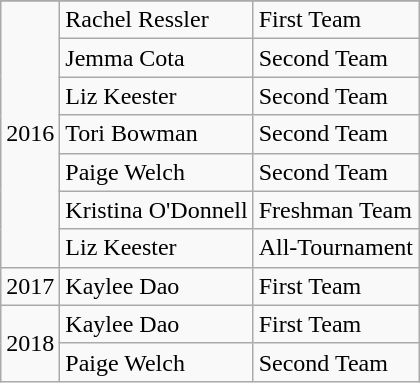<table class="wikitable">
<tr style="text-align:center;">
</tr>
<tr>
<td rowspan="7">2016</td>
<td>Rachel Ressler</td>
<td>First Team</td>
</tr>
<tr>
<td>Jemma Cota</td>
<td>Second Team</td>
</tr>
<tr>
<td>Liz Keester</td>
<td>Second Team</td>
</tr>
<tr>
<td>Tori Bowman</td>
<td>Second Team</td>
</tr>
<tr>
<td>Paige Welch</td>
<td>Second Team</td>
</tr>
<tr>
<td>Kristina O'Donnell</td>
<td>Freshman Team</td>
</tr>
<tr>
<td>Liz Keester</td>
<td>All-Tournament</td>
</tr>
<tr>
<td>2017</td>
<td>Kaylee Dao</td>
<td>First Team</td>
</tr>
<tr>
<td rowspan="2">2018</td>
<td>Kaylee Dao</td>
<td>First Team</td>
</tr>
<tr>
<td>Paige Welch</td>
<td>Second Team</td>
</tr>
</table>
